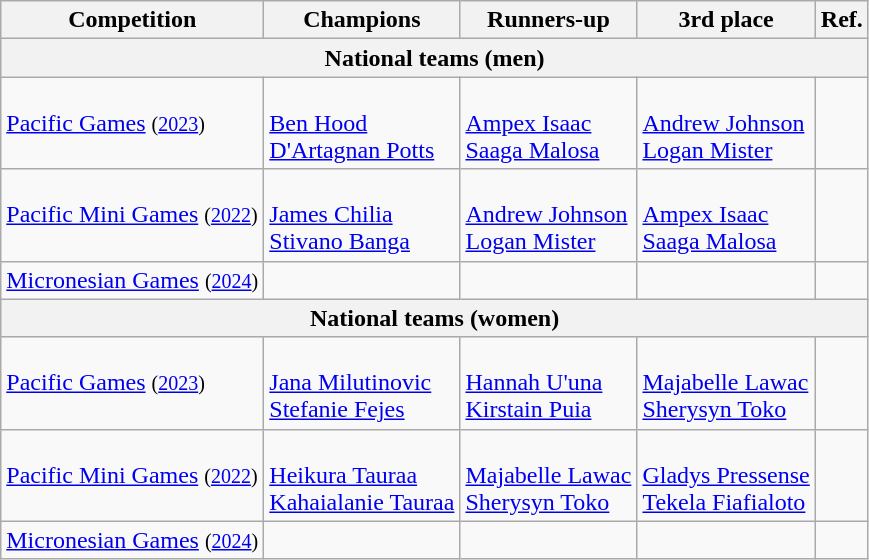<table class="wikitable">
<tr>
<th>Competition</th>
<th>Champions</th>
<th>Runners-up</th>
<th>3rd place</th>
<th>Ref.</th>
</tr>
<tr>
<th colspan=5>National teams (men)</th>
</tr>
<tr>
<td><a href='#'>Pacific Games</a> <small>(<a href='#'>2023</a>)</small></td>
<td><br><a href='#'>Ben Hood</a><br><a href='#'>D'Artagnan Potts</a></td>
<td><br><a href='#'>Ampex Isaac</a><br><a href='#'>Saaga Malosa</a></td>
<td><br><a href='#'>Andrew Johnson</a><br><a href='#'>Logan Mister</a></td>
<td align=center></td>
</tr>
<tr>
<td><a href='#'>Pacific Mini Games</a> <small>(<a href='#'>2022</a>)</small></td>
<td><br><a href='#'>James Chilia</a><br><a href='#'>Stivano Banga</a></td>
<td><br><a href='#'>Andrew Johnson</a><br><a href='#'>Logan Mister</a></td>
<td><br><a href='#'>Ampex Isaac</a><br><a href='#'>Saaga Malosa</a></td>
<td align=center></td>
</tr>
<tr>
<td><a href='#'>Micronesian Games</a> <small>(<a href='#'>2024</a>)</small></td>
<td></td>
<td></td>
<td></td>
<td align=center></td>
</tr>
<tr>
<th colspan=5>National teams (women)</th>
</tr>
<tr>
<td><a href='#'>Pacific Games</a> <small>(<a href='#'>2023</a>)</small></td>
<td><br><a href='#'>Jana Milutinovic</a><br><a href='#'>Stefanie Fejes</a></td>
<td><br><a href='#'>Hannah U'una</a><br><a href='#'>Kirstain Puia</a></td>
<td><br><a href='#'>Majabelle Lawac</a><br><a href='#'>Sherysyn Toko</a></td>
<td align=center></td>
</tr>
<tr>
<td><a href='#'>Pacific Mini Games</a> <small>(<a href='#'>2022</a>)</small></td>
<td><br><a href='#'>Heikura Tauraa</a><br><a href='#'>Kahaialanie Tauraa</a></td>
<td><br><a href='#'>Majabelle Lawac</a><br><a href='#'>Sherysyn Toko</a></td>
<td><br><a href='#'>Gladys Pressense</a><br><a href='#'>Tekela Fiafialoto</a></td>
<td align=center></td>
</tr>
<tr>
<td><a href='#'>Micronesian Games</a> <small>(<a href='#'>2024</a>)</small></td>
<td></td>
<td></td>
<td></td>
<td align=center></td>
</tr>
</table>
